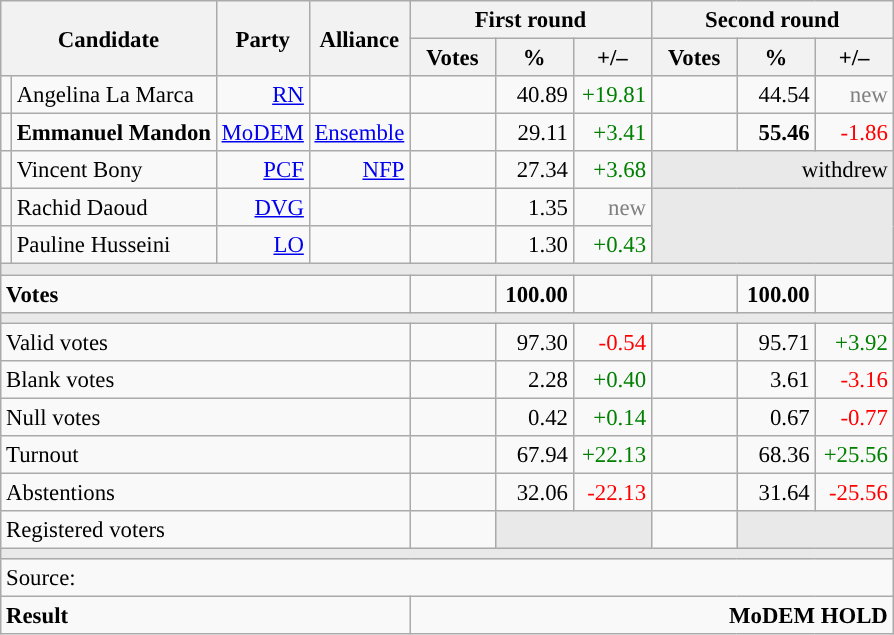<table class="wikitable" style="text-align:right;font-size:95%;">
<tr>
<th rowspan="2" colspan="2">Candidate</th>
<th colspan="1" rowspan="2">Party</th>
<th colspan="1" rowspan="2">Alliance</th>
<th colspan="3">First round</th>
<th colspan="3">Second round</th>
</tr>
<tr>
<th style="width:50px;">Votes</th>
<th style="width:45px;">%</th>
<th style="width:45px;">+/–</th>
<th style="width:50px;">Votes</th>
<th style="width:45px;">%</th>
<th style="width:45px;">+/–</th>
</tr>
<tr>
<td style="color:inherit;background:"></td>
<td style="text-align:left;">Angelina La Marca</td>
<td><a href='#'>RN</a></td>
<td></td>
<td></td>
<td>40.89</td>
<td style="color:green;">+19.81</td>
<td></td>
<td>44.54</td>
<td style="color:grey;">new</td>
</tr>
<tr>
<td style="color:inherit;background:"></td>
<td style="text-align:left;"><strong>Emmanuel Mandon</strong></td>
<td><a href='#'>MoDEM</a></td>
<td><a href='#'>Ensemble</a></td>
<td></td>
<td>29.11</td>
<td style="color:green;">+3.41</td>
<td><strong></strong></td>
<td><strong>55.46</strong></td>
<td style="color:red;">-1.86</td>
</tr>
<tr>
<td style="color:inherit;background:"></td>
<td style="text-align:left;">Vincent Bony</td>
<td><a href='#'>PCF</a></td>
<td><a href='#'>NFP</a></td>
<td></td>
<td>27.34</td>
<td style="color:green;">+3.68</td>
<td colspan="3" style="background:#E9E9E9;">withdrew</td>
</tr>
<tr>
<td style="color:inherit;background:"></td>
<td style="text-align:left;">Rachid Daoud</td>
<td><a href='#'>DVG</a></td>
<td></td>
<td></td>
<td>1.35</td>
<td style="color:grey;">new</td>
<td colspan="3" rowspan="2" style="background:#E9E9E9;"></td>
</tr>
<tr>
<td style="color:inherit;background:"></td>
<td style="text-align:left;">Pauline Husseini</td>
<td><a href='#'>LO</a></td>
<td></td>
<td></td>
<td>1.30</td>
<td style="color:green;">+0.43</td>
</tr>
<tr>
<td colspan="10" style="background:#E9E9E9;"></td>
</tr>
<tr style="font-weight:bold;">
<td colspan="4" style="text-align:left;">Votes</td>
<td></td>
<td>100.00</td>
<td></td>
<td></td>
<td>100.00</td>
<td></td>
</tr>
<tr>
<td colspan="10" style="background:#E9E9E9;"></td>
</tr>
<tr>
<td colspan="4" style="text-align:left;">Valid votes</td>
<td></td>
<td>97.30</td>
<td style="color:red;">-0.54</td>
<td></td>
<td>95.71</td>
<td style="color:green;">+3.92</td>
</tr>
<tr>
<td colspan="4" style="text-align:left;">Blank votes</td>
<td></td>
<td>2.28</td>
<td style="color:green;">+0.40</td>
<td></td>
<td>3.61</td>
<td style="color:red;">-3.16</td>
</tr>
<tr>
<td colspan="4" style="text-align:left;">Null votes</td>
<td></td>
<td>0.42</td>
<td style="color:green;">+0.14</td>
<td></td>
<td>0.67</td>
<td style="color:red;">-0.77</td>
</tr>
<tr>
<td colspan="4" style="text-align:left;">Turnout</td>
<td></td>
<td>67.94</td>
<td style="color:green;">+22.13</td>
<td></td>
<td>68.36</td>
<td style="color:green;">+25.56</td>
</tr>
<tr>
<td colspan="4" style="text-align:left;">Abstentions</td>
<td></td>
<td>32.06</td>
<td style="color:red;">-22.13</td>
<td></td>
<td>31.64</td>
<td style="color:red;">-25.56</td>
</tr>
<tr>
<td colspan="4" style="text-align:left;">Registered voters</td>
<td></td>
<td colspan="2" style="background:#E9E9E9;"></td>
<td></td>
<td colspan="2" style="background:#E9E9E9;"></td>
</tr>
<tr>
<td colspan="10" style="background:#E9E9E9;"></td>
</tr>
<tr>
<td colspan="10" style="text-align:left;">Source: </td>
</tr>
<tr style="font-weight:bold">
<td colspan="4" style="text-align:left;">Result</td>
<td colspan="6" style="background-color:">MoDEM HOLD</td>
</tr>
</table>
